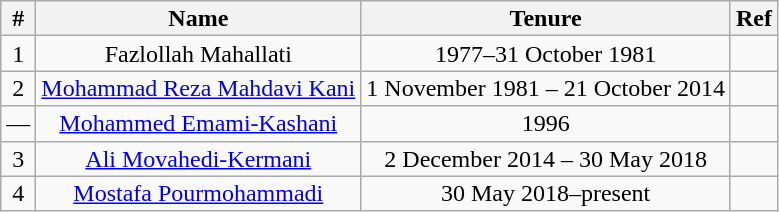<table class="wikitable" style="text-align:center; font-size:100%; line-height:16px;">
<tr>
<th>#</th>
<th>Name</th>
<th>Tenure</th>
<th>Ref</th>
</tr>
<tr>
<td>1</td>
<td>Fazlollah Mahallati</td>
<td>1977–31 October 1981</td>
<td></td>
</tr>
<tr>
<td>2</td>
<td><a href='#'>Mohammad Reza Mahdavi Kani</a></td>
<td>1 November 1981 – 21 October 2014</td>
<td></td>
</tr>
<tr>
<td>—</td>
<td><a href='#'>Mohammed Emami-Kashani</a> </td>
<td>1996</td>
<td></td>
</tr>
<tr>
<td>3</td>
<td><a href='#'>Ali Movahedi-Kermani</a></td>
<td>2 December 2014 – 30 May 2018</td>
<td></td>
</tr>
<tr>
<td>4</td>
<td><a href='#'>Mostafa Pourmohammadi</a></td>
<td>30 May 2018–present</td>
<td></td>
</tr>
</table>
